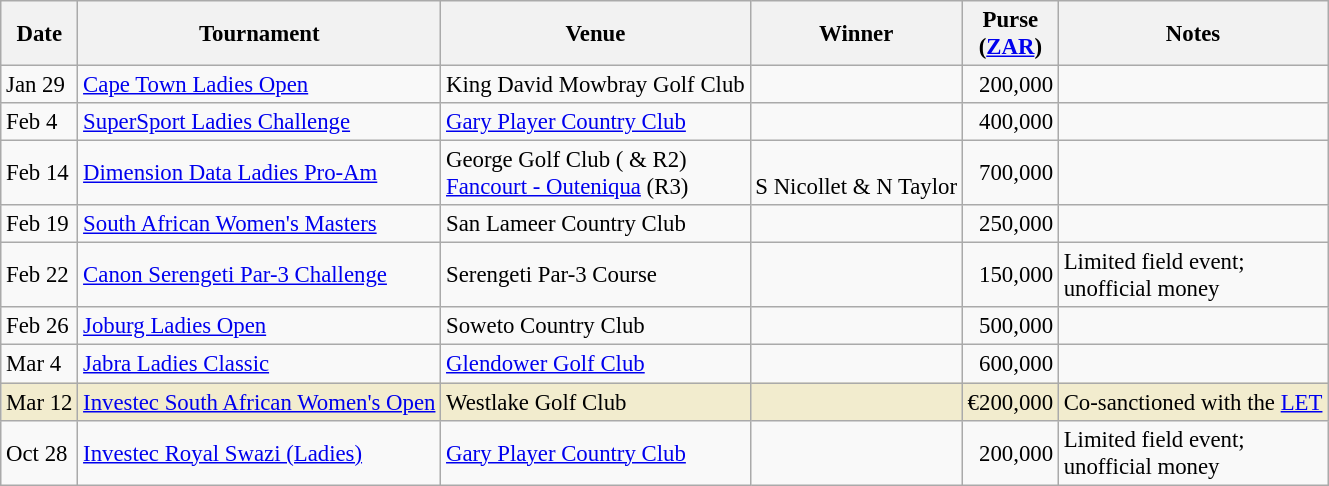<table class="wikitable sortable" style="font-size:95%;">
<tr>
<th>Date</th>
<th>Tournament</th>
<th>Venue</th>
<th>Winner</th>
<th>Purse<br>(<a href='#'>ZAR</a>)</th>
<th>Notes</th>
</tr>
<tr>
<td>Jan 29</td>
<td><a href='#'>Cape Town Ladies Open</a></td>
<td>King David Mowbray Golf Club</td>
<td> </td>
<td align=right>200,000</td>
<td></td>
</tr>
<tr>
<td>Feb 4</td>
<td><a href='#'>SuperSport Ladies Challenge</a></td>
<td><a href='#'>Gary Player Country Club</a></td>
<td> </td>
<td align=right>400,000</td>
<td></td>
</tr>
<tr>
<td>Feb 14</td>
<td><a href='#'>Dimension Data Ladies Pro-Am</a></td>
<td>George Golf Club ( & R2)<br><a href='#'>Fancourt - Outeniqua</a> (R3)</td>
<td> <br> S Nicollet & N Taylor</td>
<td align=right>700,000<br></td>
<td></td>
</tr>
<tr>
<td>Feb 19</td>
<td><a href='#'>South African Women's Masters</a></td>
<td>San Lameer Country Club</td>
<td> </td>
<td align=right>250,000</td>
<td></td>
</tr>
<tr>
<td>Feb 22</td>
<td><a href='#'>Canon Serengeti Par-3 Challenge</a></td>
<td>Serengeti Par-3 Course</td>
<td> </td>
<td align=right>150,000</td>
<td>Limited field event;<br>unofficial money </td>
</tr>
<tr>
<td>Feb 26</td>
<td><a href='#'>Joburg Ladies Open</a></td>
<td>Soweto Country Club</td>
<td> </td>
<td align=right>500,000</td>
<td></td>
</tr>
<tr>
<td>Mar 4</td>
<td><a href='#'>Jabra Ladies Classic</a></td>
<td><a href='#'>Glendower Golf Club</a></td>
<td> </td>
<td align=right>600,000</td>
<td></td>
</tr>
<tr style="background:#f2ecce;">
<td>Mar 12</td>
<td><a href='#'>Investec South African Women's Open</a></td>
<td>Westlake Golf Club</td>
<td> </td>
<td align=right>€200,000</td>
<td>Co-sanctioned with the <a href='#'>LET</a></td>
</tr>
<tr>
<td>Oct 28</td>
<td><a href='#'>Investec Royal Swazi (Ladies)</a></td>
<td><a href='#'>Gary Player Country Club</a></td>
<td> </td>
<td align=right>200,000</td>
<td>Limited field event;<br>unofficial money </td>
</tr>
</table>
